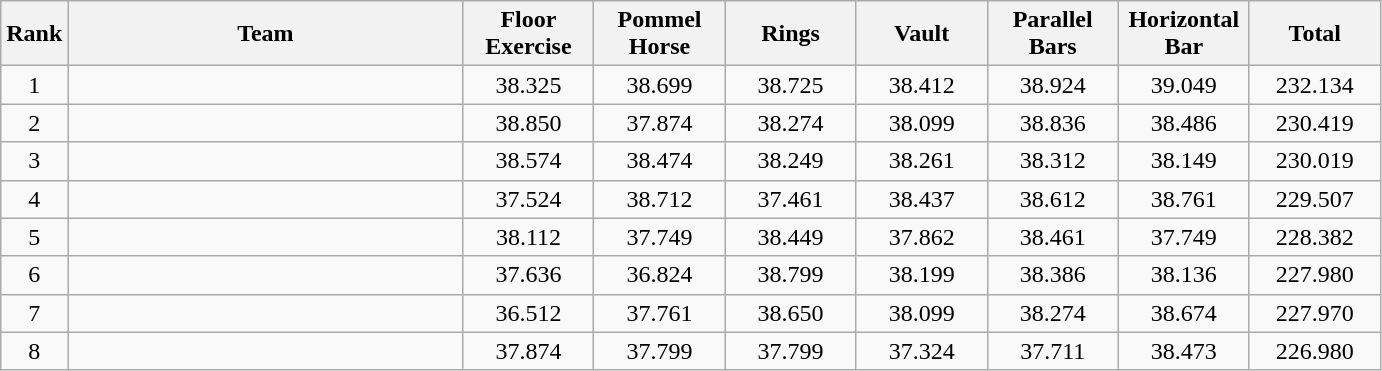<table class="wikitable" style="text-align:center">
<tr>
<th>Rank</th>
<th style="width:16em">Team</th>
<th style="width:5em">Floor<br>Exercise</th>
<th style="width:5em">Pommel<br>Horse</th>
<th style="width:5em">Rings</th>
<th style="width:5em">Vault</th>
<th style="width:5em">Parallel<br>Bars</th>
<th style="width:5em">Horizontal<br>Bar</th>
<th style="width:5em">Total</th>
</tr>
<tr>
<td>1</td>
<td align=left></td>
<td>38.325</td>
<td>38.699</td>
<td>38.725</td>
<td>38.412</td>
<td>38.924</td>
<td>39.049</td>
<td>232.134</td>
</tr>
<tr>
<td>2</td>
<td align=left></td>
<td>38.850</td>
<td>37.874</td>
<td>38.274</td>
<td>38.099</td>
<td>38.836</td>
<td>38.486</td>
<td>230.419</td>
</tr>
<tr>
<td>3</td>
<td align=left></td>
<td>38.574</td>
<td>38.474</td>
<td>38.249</td>
<td>38.261</td>
<td>38.312</td>
<td>38.149</td>
<td>230.019</td>
</tr>
<tr>
<td>4</td>
<td align=left></td>
<td>37.524</td>
<td>38.712</td>
<td>37.461</td>
<td>38.437</td>
<td>38.612</td>
<td>38.761</td>
<td>229.507</td>
</tr>
<tr>
<td>5</td>
<td align=left></td>
<td>38.112</td>
<td>37.749</td>
<td>38.449</td>
<td>37.862</td>
<td>38.461</td>
<td>37.749</td>
<td>228.382</td>
</tr>
<tr>
<td>6</td>
<td align=left></td>
<td>37.636</td>
<td>36.824</td>
<td>38.799</td>
<td>38.199</td>
<td>38.386</td>
<td>38.136</td>
<td>227.980</td>
</tr>
<tr>
<td>7</td>
<td align=left></td>
<td>36.512</td>
<td>37.761</td>
<td>38.650</td>
<td>38.099</td>
<td>38.274</td>
<td>38.674</td>
<td>227.970</td>
</tr>
<tr>
<td>8</td>
<td align=left></td>
<td>37.874</td>
<td>37.799</td>
<td>37.799</td>
<td>37.324</td>
<td>37.711</td>
<td>38.473</td>
<td>226.980</td>
</tr>
</table>
